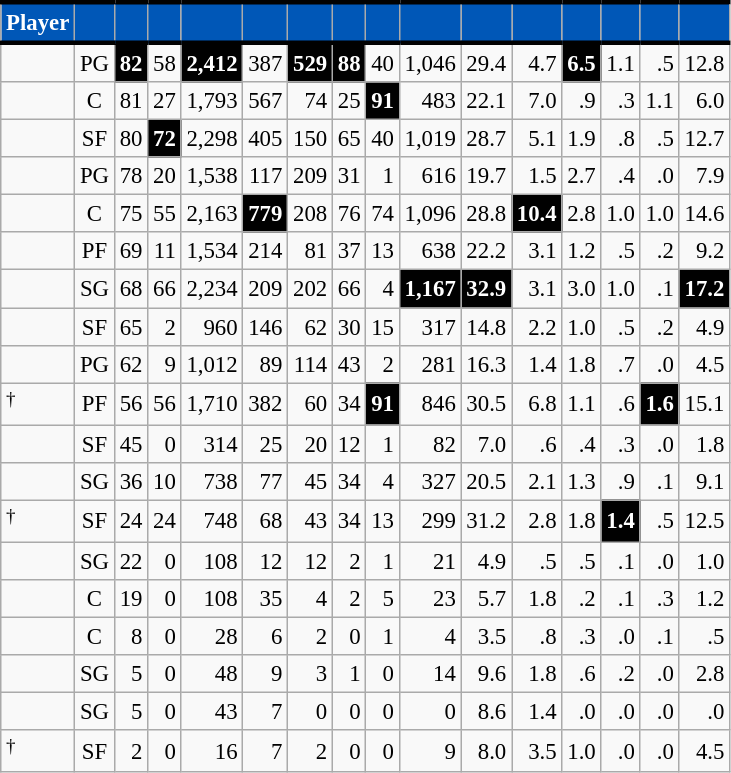<table class="wikitable sortable" style="font-size: 95%; text-align:right;">
<tr>
<th style="background:#0057B7; color:#FFFFFF; border-top:#010101 3px solid; border-bottom:#010101 3px solid;">Player</th>
<th style="background:#0057B7; color:#FFFFFF; border-top:#010101 3px solid; border-bottom:#010101 3px solid;"></th>
<th style="background:#0057B7; color:#FFFFFF; border-top:#010101 3px solid; border-bottom:#010101 3px solid;"></th>
<th style="background:#0057B7; color:#FFFFFF; border-top:#010101 3px solid; border-bottom:#010101 3px solid;"></th>
<th style="background:#0057B7; color:#FFFFFF; border-top:#010101 3px solid; border-bottom:#010101 3px solid;"></th>
<th style="background:#0057B7; color:#FFFFFF; border-top:#010101 3px solid; border-bottom:#010101 3px solid;"></th>
<th style="background:#0057B7; color:#FFFFFF; border-top:#010101 3px solid; border-bottom:#010101 3px solid;"></th>
<th style="background:#0057B7; color:#FFFFFF; border-top:#010101 3px solid; border-bottom:#010101 3px solid;"></th>
<th style="background:#0057B7; color:#FFFFFF; border-top:#010101 3px solid; border-bottom:#010101 3px solid;"></th>
<th style="background:#0057B7; color:#FFFFFF; border-top:#010101 3px solid; border-bottom:#010101 3px solid;"></th>
<th style="background:#0057B7; color:#FFFFFF; border-top:#010101 3px solid; border-bottom:#010101 3px solid;"></th>
<th style="background:#0057B7; color:#FFFFFF; border-top:#010101 3px solid; border-bottom:#010101 3px solid;"></th>
<th style="background:#0057B7; color:#FFFFFF; border-top:#010101 3px solid; border-bottom:#010101 3px solid;"></th>
<th style="background:#0057B7; color:#FFFFFF; border-top:#010101 3px solid; border-bottom:#010101 3px solid;"></th>
<th style="background:#0057B7; color:#FFFFFF; border-top:#010101 3px solid; border-bottom:#010101 3px solid;"></th>
<th style="background:#0057B7; color:#FFFFFF; border-top:#010101 3px solid; border-bottom:#010101 3px solid;"></th>
</tr>
<tr>
<td style="text-align:left;"></td>
<td style="text-align:center;">PG</td>
<td style="background:#010101; color:#FFFFFF;"><strong>82</strong></td>
<td>58</td>
<td style="background:#010101; color:#FFFFFF;"><strong>2,412</strong></td>
<td>387</td>
<td style="background:#010101; color:#FFFFFF;"><strong>529</strong></td>
<td style="background:#010101; color:#FFFFFF;"><strong>88</strong></td>
<td>40</td>
<td>1,046</td>
<td>29.4</td>
<td>4.7</td>
<td style="background:#010101; color:#FFFFFF;"><strong>6.5</strong></td>
<td>1.1</td>
<td>.5</td>
<td>12.8</td>
</tr>
<tr>
<td style="text-align:left;"></td>
<td style="text-align:center;">C</td>
<td>81</td>
<td>27</td>
<td>1,793</td>
<td>567</td>
<td>74</td>
<td>25</td>
<td style="background:#010101; color:#FFFFFF;"><strong>91</strong></td>
<td>483</td>
<td>22.1</td>
<td>7.0</td>
<td>.9</td>
<td>.3</td>
<td>1.1</td>
<td>6.0</td>
</tr>
<tr>
<td style="text-align:left;"></td>
<td style="text-align:center;">SF</td>
<td>80</td>
<td style="background:#010101; color:#FFFFFF;"><strong>72</strong></td>
<td>2,298</td>
<td>405</td>
<td>150</td>
<td>65</td>
<td>40</td>
<td>1,019</td>
<td>28.7</td>
<td>5.1</td>
<td>1.9</td>
<td>.8</td>
<td>.5</td>
<td>12.7</td>
</tr>
<tr>
<td style="text-align:left;"></td>
<td style="text-align:center;">PG</td>
<td>78</td>
<td>20</td>
<td>1,538</td>
<td>117</td>
<td>209</td>
<td>31</td>
<td>1</td>
<td>616</td>
<td>19.7</td>
<td>1.5</td>
<td>2.7</td>
<td>.4</td>
<td>.0</td>
<td>7.9</td>
</tr>
<tr>
<td style="text-align:left;"></td>
<td style="text-align:center;">C</td>
<td>75</td>
<td>55</td>
<td>2,163</td>
<td style="background:#010101; color:#FFFFFF;"><strong>779</strong></td>
<td>208</td>
<td>76</td>
<td>74</td>
<td>1,096</td>
<td>28.8</td>
<td style="background:#010101; color:#FFFFFF;"><strong>10.4</strong></td>
<td>2.8</td>
<td>1.0</td>
<td>1.0</td>
<td>14.6</td>
</tr>
<tr>
<td style="text-align:left;"></td>
<td style="text-align:center;">PF</td>
<td>69</td>
<td>11</td>
<td>1,534</td>
<td>214</td>
<td>81</td>
<td>37</td>
<td>13</td>
<td>638</td>
<td>22.2</td>
<td>3.1</td>
<td>1.2</td>
<td>.5</td>
<td>.2</td>
<td>9.2</td>
</tr>
<tr>
<td style="text-align:left;"></td>
<td style="text-align:center;">SG</td>
<td>68</td>
<td>66</td>
<td>2,234</td>
<td>209</td>
<td>202</td>
<td>66</td>
<td>4</td>
<td style="background:#010101; color:#FFFFFF;"><strong>1,167</strong></td>
<td style="background:#010101; color:#FFFFFF;"><strong>32.9</strong></td>
<td>3.1</td>
<td>3.0</td>
<td>1.0</td>
<td>.1</td>
<td style="background:#010101; color:#FFFFFF;"><strong>17.2</strong></td>
</tr>
<tr>
<td style="text-align:left;"></td>
<td style="text-align:center;">SF</td>
<td>65</td>
<td>2</td>
<td>960</td>
<td>146</td>
<td>62</td>
<td>30</td>
<td>15</td>
<td>317</td>
<td>14.8</td>
<td>2.2</td>
<td>1.0</td>
<td>.5</td>
<td>.2</td>
<td>4.9</td>
</tr>
<tr>
<td style="text-align:left;"></td>
<td style="text-align:center;">PG</td>
<td>62</td>
<td>9</td>
<td>1,012</td>
<td>89</td>
<td>114</td>
<td>43</td>
<td>2</td>
<td>281</td>
<td>16.3</td>
<td>1.4</td>
<td>1.8</td>
<td>.7</td>
<td>.0</td>
<td>4.5</td>
</tr>
<tr>
<td style="text-align:left;"><sup>†</sup></td>
<td style="text-align:center;">PF</td>
<td>56</td>
<td>56</td>
<td>1,710</td>
<td>382</td>
<td>60</td>
<td>34</td>
<td style="background:#010101; color:#FFFFFF;"><strong>91</strong></td>
<td>846</td>
<td>30.5</td>
<td>6.8</td>
<td>1.1</td>
<td>.6</td>
<td style="background:#010101; color:#FFFFFF;"><strong>1.6</strong></td>
<td>15.1</td>
</tr>
<tr>
<td style="text-align:left;"></td>
<td style="text-align:center;">SF</td>
<td>45</td>
<td>0</td>
<td>314</td>
<td>25</td>
<td>20</td>
<td>12</td>
<td>1</td>
<td>82</td>
<td>7.0</td>
<td>.6</td>
<td>.4</td>
<td>.3</td>
<td>.0</td>
<td>1.8</td>
</tr>
<tr>
<td style="text-align:left;"></td>
<td style="text-align:center;">SG</td>
<td>36</td>
<td>10</td>
<td>738</td>
<td>77</td>
<td>45</td>
<td>34</td>
<td>4</td>
<td>327</td>
<td>20.5</td>
<td>2.1</td>
<td>1.3</td>
<td>.9</td>
<td>.1</td>
<td>9.1</td>
</tr>
<tr>
<td style="text-align:left;"><sup>†</sup></td>
<td style="text-align:center;">SF</td>
<td>24</td>
<td>24</td>
<td>748</td>
<td>68</td>
<td>43</td>
<td>34</td>
<td>13</td>
<td>299</td>
<td>31.2</td>
<td>2.8</td>
<td>1.8</td>
<td style="background:#010101; color:#FFFFFF;"><strong>1.4</strong></td>
<td>.5</td>
<td>12.5</td>
</tr>
<tr>
<td style="text-align:left;"></td>
<td style="text-align:center;">SG</td>
<td>22</td>
<td>0</td>
<td>108</td>
<td>12</td>
<td>12</td>
<td>2</td>
<td>1</td>
<td>21</td>
<td>4.9</td>
<td>.5</td>
<td>.5</td>
<td>.1</td>
<td>.0</td>
<td>1.0</td>
</tr>
<tr>
<td style="text-align:left;"></td>
<td style="text-align:center;">C</td>
<td>19</td>
<td>0</td>
<td>108</td>
<td>35</td>
<td>4</td>
<td>2</td>
<td>5</td>
<td>23</td>
<td>5.7</td>
<td>1.8</td>
<td>.2</td>
<td>.1</td>
<td>.3</td>
<td>1.2</td>
</tr>
<tr>
<td style="text-align:left;"></td>
<td style="text-align:center;">C</td>
<td>8</td>
<td>0</td>
<td>28</td>
<td>6</td>
<td>2</td>
<td>0</td>
<td>1</td>
<td>4</td>
<td>3.5</td>
<td>.8</td>
<td>.3</td>
<td>.0</td>
<td>.1</td>
<td>.5</td>
</tr>
<tr>
<td style="text-align:left;"></td>
<td style="text-align:center;">SG</td>
<td>5</td>
<td>0</td>
<td>48</td>
<td>9</td>
<td>3</td>
<td>1</td>
<td>0</td>
<td>14</td>
<td>9.6</td>
<td>1.8</td>
<td>.6</td>
<td>.2</td>
<td>.0</td>
<td>2.8</td>
</tr>
<tr>
<td style="text-align:left;"></td>
<td style="text-align:center;">SG</td>
<td>5</td>
<td>0</td>
<td>43</td>
<td>7</td>
<td>0</td>
<td>0</td>
<td>0</td>
<td>0</td>
<td>8.6</td>
<td>1.4</td>
<td>.0</td>
<td>.0</td>
<td>.0</td>
<td>.0</td>
</tr>
<tr>
<td style="text-align:left;"><sup>†</sup></td>
<td style="text-align:center;">SF</td>
<td>2</td>
<td>0</td>
<td>16</td>
<td>7</td>
<td>2</td>
<td>0</td>
<td>0</td>
<td>9</td>
<td>8.0</td>
<td>3.5</td>
<td>1.0</td>
<td>.0</td>
<td>.0</td>
<td>4.5</td>
</tr>
</table>
